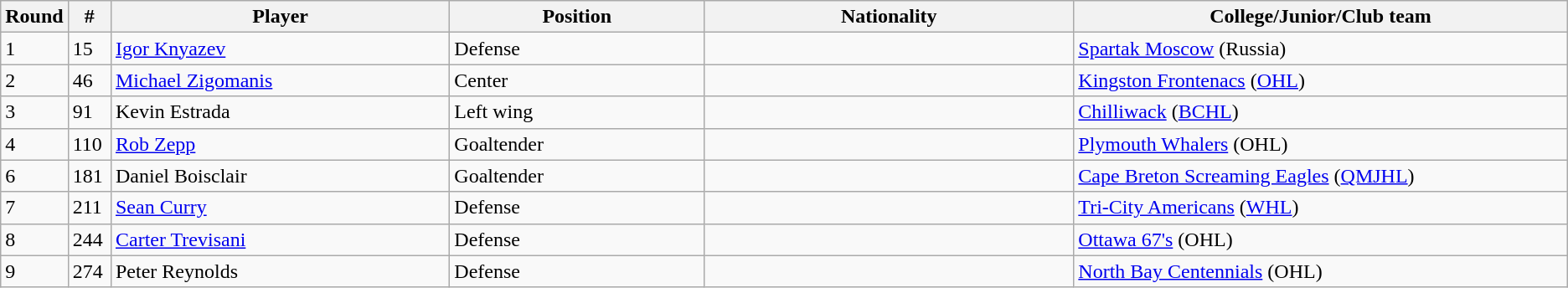<table class="wikitable">
<tr>
<th bgcolor="#DDDDFF" width="2.75%">Round</th>
<th bgcolor="#DDDDFF" width="2.75%">#</th>
<th bgcolor="#DDDDFF" width="22.0%">Player</th>
<th bgcolor="#DDDDFF" width="16.5%">Position</th>
<th bgcolor="#DDDDFF" width="24.0%">Nationality</th>
<th bgcolor="#DDDDFF" width="100.0%">College/Junior/Club team</th>
</tr>
<tr>
<td>1</td>
<td>15</td>
<td><a href='#'>Igor Knyazev</a></td>
<td>Defense</td>
<td></td>
<td><a href='#'>Spartak Moscow</a> (Russia)</td>
</tr>
<tr>
<td>2</td>
<td>46</td>
<td><a href='#'>Michael Zigomanis</a></td>
<td>Center</td>
<td></td>
<td><a href='#'>Kingston Frontenacs</a> (<a href='#'>OHL</a>)</td>
</tr>
<tr>
<td>3</td>
<td>91</td>
<td>Kevin Estrada</td>
<td>Left wing</td>
<td></td>
<td><a href='#'>Chilliwack</a> (<a href='#'>BCHL</a>)</td>
</tr>
<tr>
<td>4</td>
<td>110</td>
<td><a href='#'>Rob Zepp</a></td>
<td>Goaltender</td>
<td></td>
<td><a href='#'>Plymouth Whalers</a> (OHL)</td>
</tr>
<tr>
<td>6</td>
<td>181</td>
<td>Daniel Boisclair</td>
<td>Goaltender</td>
<td></td>
<td><a href='#'>Cape Breton Screaming Eagles</a> (<a href='#'>QMJHL</a>)</td>
</tr>
<tr>
<td>7</td>
<td>211</td>
<td><a href='#'>Sean Curry</a></td>
<td>Defense</td>
<td></td>
<td><a href='#'>Tri-City Americans</a> (<a href='#'>WHL</a>)</td>
</tr>
<tr>
<td>8</td>
<td>244</td>
<td><a href='#'>Carter Trevisani</a></td>
<td>Defense</td>
<td></td>
<td><a href='#'>Ottawa 67's</a> (OHL)</td>
</tr>
<tr>
<td>9</td>
<td>274</td>
<td>Peter Reynolds</td>
<td>Defense</td>
<td></td>
<td><a href='#'>North Bay Centennials</a> (OHL)</td>
</tr>
</table>
